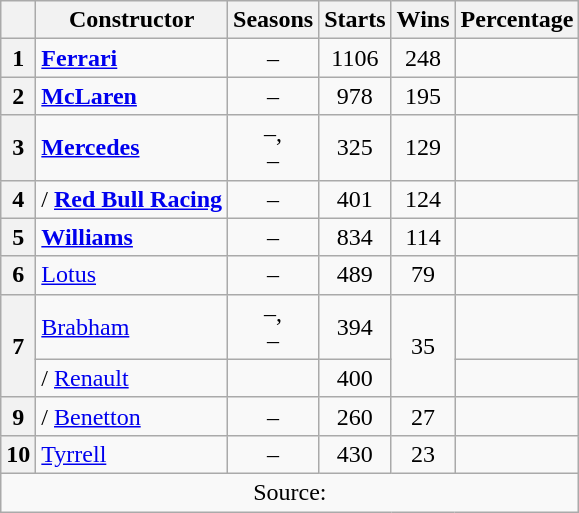<table class="wikitable">
<tr>
<th></th>
<th>Constructor</th>
<th>Seasons</th>
<th>Starts</th>
<th>Wins</th>
<th>Percentage</th>
</tr>
<tr align="center">
<th>1</th>
<td align="left"> <strong><a href='#'>Ferrari</a></strong></td>
<td>–</td>
<td>1106</td>
<td>248</td>
<td></td>
</tr>
<tr align="center">
<th>2</th>
<td align="left"> <strong><a href='#'>McLaren</a></strong></td>
<td>–</td>
<td>978</td>
<td>195</td>
<td></td>
</tr>
<tr align="center">
<th>3</th>
<td align="left"> <strong><a href='#'>Mercedes</a></strong></td>
<td>–,<br>–</td>
<td>325</td>
<td>129</td>
<td></td>
</tr>
<tr align="center">
<th>4</th>
<td align="left">/ <strong><a href='#'>Red Bull Racing</a></strong></td>
<td>–</td>
<td>401</td>
<td>124</td>
<td></td>
</tr>
<tr align="center">
<th>5</th>
<td align="left"> <strong><a href='#'>Williams</a></strong></td>
<td>–</td>
<td>834</td>
<td>114</td>
<td></td>
</tr>
<tr align="center">
<th>6</th>
<td align="left"> <a href='#'>Lotus</a></td>
<td>–</td>
<td>489</td>
<td>79</td>
<td></td>
</tr>
<tr align="center">
<th rowspan=2>7</th>
<td align="left"> <a href='#'>Brabham</a></td>
<td>–,<br>–</td>
<td>394</td>
<td rowspan=2>35</td>
<td></td>
</tr>
<tr align="center">
<td align="left">/ <a href='#'>Renault</a></td>
<td></td>
<td>400</td>
<td></td>
</tr>
<tr align="center">
<th>9</th>
<td align="left">/ <a href='#'>Benetton</a></td>
<td>–</td>
<td>260</td>
<td>27</td>
<td></td>
</tr>
<tr align="center">
<th>10</th>
<td align="left"> <a href='#'>Tyrrell</a></td>
<td>–</td>
<td>430</td>
<td>23</td>
<td></td>
</tr>
<tr>
<td colspan=6 align=center>Source:</td>
</tr>
</table>
